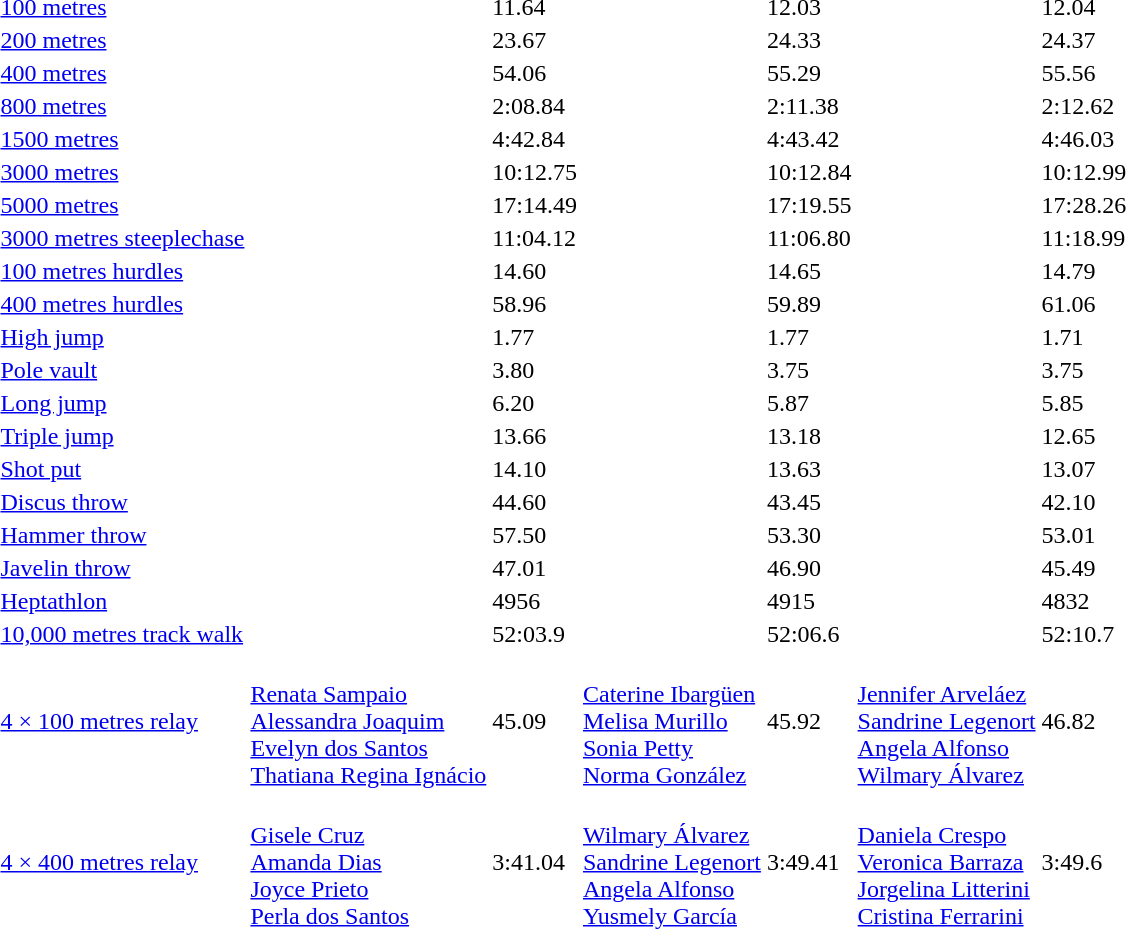<table>
<tr>
<td><a href='#'>100 metres</a></td>
<td></td>
<td>11.64</td>
<td></td>
<td>12.03</td>
<td></td>
<td>12.04</td>
</tr>
<tr>
<td><a href='#'>200 metres</a></td>
<td></td>
<td>23.67</td>
<td></td>
<td>24.33</td>
<td></td>
<td>24.37</td>
</tr>
<tr>
<td><a href='#'>400 metres</a></td>
<td></td>
<td>54.06</td>
<td></td>
<td>55.29</td>
<td></td>
<td>55.56</td>
</tr>
<tr>
<td><a href='#'>800 metres</a></td>
<td></td>
<td>2:08.84</td>
<td></td>
<td>2:11.38</td>
<td></td>
<td>2:12.62</td>
</tr>
<tr>
<td><a href='#'>1500 metres</a></td>
<td></td>
<td>4:42.84</td>
<td></td>
<td>4:43.42</td>
<td></td>
<td>4:46.03</td>
</tr>
<tr>
<td><a href='#'>3000 metres</a></td>
<td></td>
<td>10:12.75</td>
<td></td>
<td>10:12.84</td>
<td></td>
<td>10:12.99</td>
</tr>
<tr>
<td><a href='#'>5000 metres</a></td>
<td></td>
<td>17:14.49</td>
<td></td>
<td>17:19.55</td>
<td></td>
<td>17:28.26</td>
</tr>
<tr>
<td><a href='#'>3000 metres steeplechase</a></td>
<td></td>
<td>11:04.12</td>
<td></td>
<td>11:06.80</td>
<td></td>
<td>11:18.99</td>
</tr>
<tr>
<td><a href='#'>100 metres hurdles</a></td>
<td></td>
<td>14.60</td>
<td></td>
<td>14.65</td>
<td></td>
<td>14.79</td>
</tr>
<tr>
<td><a href='#'>400 metres hurdles</a></td>
<td></td>
<td>58.96</td>
<td></td>
<td>59.89</td>
<td></td>
<td>61.06</td>
</tr>
<tr>
<td><a href='#'>High jump</a></td>
<td></td>
<td>1.77</td>
<td></td>
<td>1.77</td>
<td></td>
<td>1.71</td>
</tr>
<tr>
<td><a href='#'>Pole vault</a></td>
<td></td>
<td>3.80</td>
<td></td>
<td>3.75</td>
<td></td>
<td>3.75</td>
</tr>
<tr>
<td><a href='#'>Long jump</a></td>
<td></td>
<td>6.20</td>
<td></td>
<td>5.87</td>
<td></td>
<td>5.85</td>
</tr>
<tr>
<td><a href='#'>Triple jump</a></td>
<td></td>
<td>13.66</td>
<td></td>
<td>13.18</td>
<td></td>
<td>12.65</td>
</tr>
<tr>
<td><a href='#'>Shot put</a></td>
<td></td>
<td>14.10</td>
<td></td>
<td>13.63</td>
<td></td>
<td>13.07</td>
</tr>
<tr>
<td><a href='#'>Discus throw</a></td>
<td></td>
<td>44.60</td>
<td></td>
<td>43.45</td>
<td></td>
<td>42.10</td>
</tr>
<tr>
<td><a href='#'>Hammer throw</a></td>
<td></td>
<td>57.50</td>
<td></td>
<td>53.30</td>
<td></td>
<td>53.01</td>
</tr>
<tr>
<td><a href='#'>Javelin throw</a></td>
<td></td>
<td>47.01</td>
<td></td>
<td>46.90</td>
<td></td>
<td>45.49</td>
</tr>
<tr>
<td><a href='#'>Heptathlon</a></td>
<td></td>
<td>4956</td>
<td></td>
<td>4915</td>
<td></td>
<td>4832</td>
</tr>
<tr>
<td><a href='#'>10,000 metres track walk</a></td>
<td></td>
<td>52:03.9</td>
<td></td>
<td>52:06.6</td>
<td></td>
<td>52:10.7</td>
</tr>
<tr>
<td><a href='#'>4 × 100 metres relay</a></td>
<td><br><a href='#'>Renata Sampaio</a><br><a href='#'>Alessandra Joaquim</a><br><a href='#'>Evelyn dos Santos</a><br><a href='#'>Thatiana Regina Ignácio</a></td>
<td>45.09</td>
<td><br><a href='#'>Caterine Ibargüen</a><br><a href='#'>Melisa Murillo</a><br><a href='#'>Sonia Petty</a><br><a href='#'>Norma González</a></td>
<td>45.92</td>
<td><br><a href='#'>Jennifer Arveláez</a><br><a href='#'>Sandrine Legenort</a><br><a href='#'>Angela Alfonso</a><br><a href='#'>Wilmary Álvarez</a></td>
<td>46.82</td>
</tr>
<tr>
<td><a href='#'>4 × 400 metres relay</a></td>
<td><br><a href='#'>Gisele Cruz</a><br><a href='#'>Amanda Dias</a><br><a href='#'>Joyce Prieto</a><br><a href='#'>Perla dos Santos</a></td>
<td>3:41.04</td>
<td><br><a href='#'>Wilmary Álvarez</a><br><a href='#'>Sandrine Legenort</a><br><a href='#'>Angela Alfonso</a><br><a href='#'>Yusmely García</a></td>
<td>3:49.41</td>
<td><br><a href='#'>Daniela Crespo</a><br><a href='#'>Veronica Barraza</a><br><a href='#'>Jorgelina Litterini</a><br><a href='#'>Cristina Ferrarini</a></td>
<td>3:49.6</td>
</tr>
</table>
